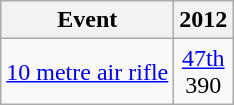<table class="wikitable" style="text-align: center">
<tr>
<th>Event</th>
<th>2012</th>
</tr>
<tr>
<td align=left><a href='#'>10 metre air rifle</a></td>
<td><a href='#'>47th</a><br>390</td>
</tr>
</table>
